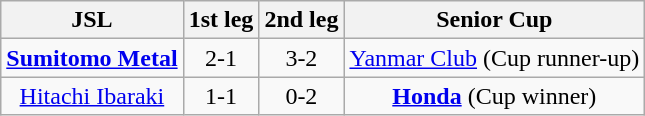<table class="wikitable">
<tr align=center>
<th>JSL</th>
<th>1st leg</th>
<th>2nd leg</th>
<th>Senior Cup</th>
</tr>
<tr align=center>
<td><strong><a href='#'>Sumitomo Metal</a></strong></td>
<td>2-1</td>
<td>3-2</td>
<td><a href='#'>Yanmar Club</a> (Cup runner-up)</td>
</tr>
<tr align=center>
<td><a href='#'>Hitachi Ibaraki</a></td>
<td>1-1</td>
<td>0-2</td>
<td><strong><a href='#'>Honda</a></strong> (Cup winner)</td>
</tr>
</table>
